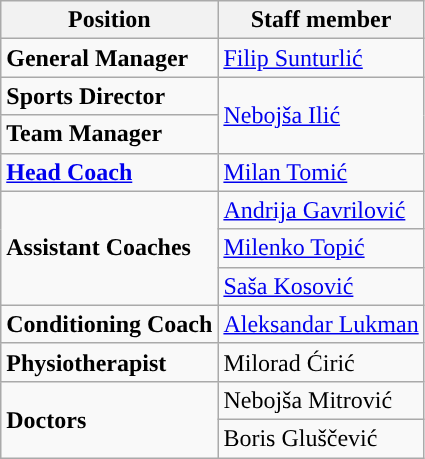<table class="wikitable">
<tr>
<th>Position</th>
<th>Staff member</th>
</tr>
<tr>
<td><strong>General Manager</strong></td>
<td> <a href='#'>Filip Sunturlić</a></td>
</tr>
<tr>
<td><strong>Sports Director</strong></td>
<td rowspan=2> <a href='#'>Nebojša Ilić</a></td>
</tr>
<tr>
<td><strong>Team Manager</strong></td>
</tr>
<tr>
<td><strong><a href='#'>Head Coach</a></strong></td>
<td> <a href='#'>Milan Tomić</a></td>
</tr>
<tr>
<td rowspan=3><strong>Assistant Coaches</strong></td>
<td> <a href='#'>Andrija Gavrilović</a></td>
</tr>
<tr>
<td>  <a href='#'>Milenko Topić</a></td>
</tr>
<tr>
<td>  <a href='#'>Saša Kosović</a></td>
</tr>
<tr>
<td><strong>Conditioning Coach</strong></td>
<td> <a href='#'>Aleksandar Lukman</a></td>
</tr>
<tr>
<td><strong>Physiotherapist</strong></td>
<td> Milorad Ćirić</td>
</tr>
<tr>
<td rowspan=2><strong>Doctors</strong></td>
<td> Nebojša Mitrović</td>
</tr>
<tr>
<td> Boris Gluščević</td>
</tr>
</table>
